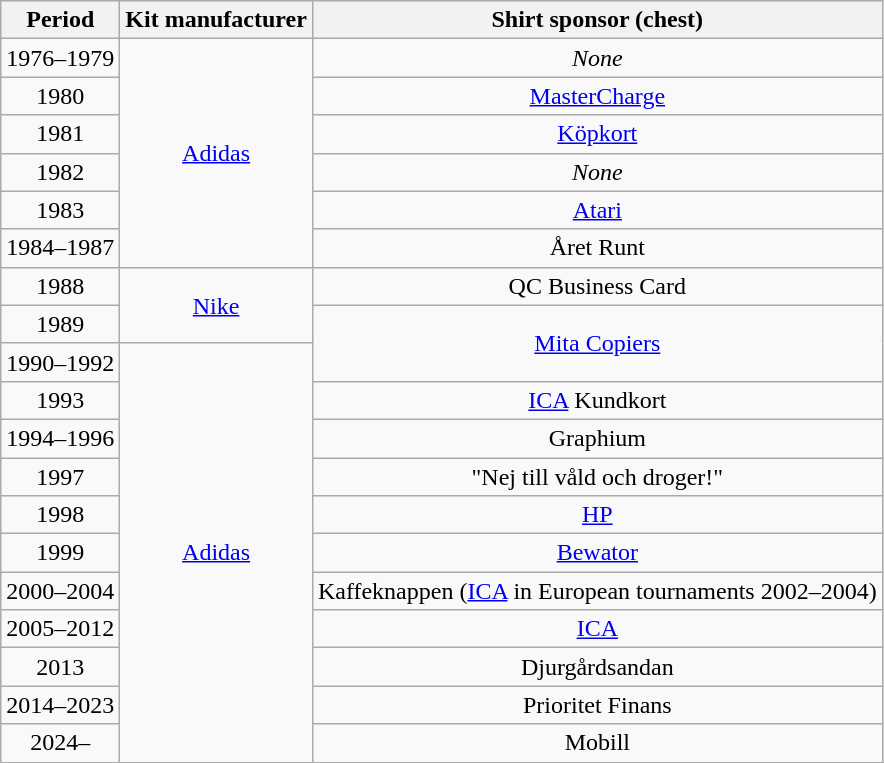<table class="wikitable" style="text-align: center">
<tr>
<th>Period</th>
<th>Kit manufacturer</th>
<th>Shirt sponsor (chest)</th>
</tr>
<tr>
<td>1976–1979</td>
<td rowspan="6"><a href='#'>Adidas</a></td>
<td><em>None</em></td>
</tr>
<tr>
<td>1980</td>
<td><a href='#'>MasterCharge</a></td>
</tr>
<tr>
<td>1981</td>
<td><a href='#'>Köpkort</a></td>
</tr>
<tr>
<td>1982</td>
<td><em>None</em></td>
</tr>
<tr>
<td>1983</td>
<td><a href='#'>Atari</a></td>
</tr>
<tr>
<td>1984–1987</td>
<td>Året Runt</td>
</tr>
<tr>
<td>1988</td>
<td rowspan="2"><a href='#'>Nike</a></td>
<td>QC Business Card</td>
</tr>
<tr>
<td>1989</td>
<td rowspan="2"><a href='#'>Mita Copiers</a></td>
</tr>
<tr>
<td>1990–1992</td>
<td rowspan="11"><a href='#'>Adidas</a></td>
</tr>
<tr>
<td>1993</td>
<td><a href='#'>ICA</a> Kundkort</td>
</tr>
<tr>
<td>1994–1996</td>
<td>Graphium</td>
</tr>
<tr>
<td>1997</td>
<td>"Nej till våld och droger!"</td>
</tr>
<tr>
<td>1998</td>
<td><a href='#'>HP</a></td>
</tr>
<tr>
<td>1999</td>
<td><a href='#'>Bewator</a></td>
</tr>
<tr>
<td>2000–2004</td>
<td>Kaffeknappen (<a href='#'>ICA</a> in European tournaments 2002–2004)</td>
</tr>
<tr>
<td>2005–2012</td>
<td><a href='#'>ICA</a></td>
</tr>
<tr>
<td>2013</td>
<td>Djurgårdsandan</td>
</tr>
<tr>
<td>2014–2023</td>
<td>Prioritet Finans</td>
</tr>
<tr>
<td>2024–</td>
<td>Mobill</td>
</tr>
<tr>
</tr>
</table>
